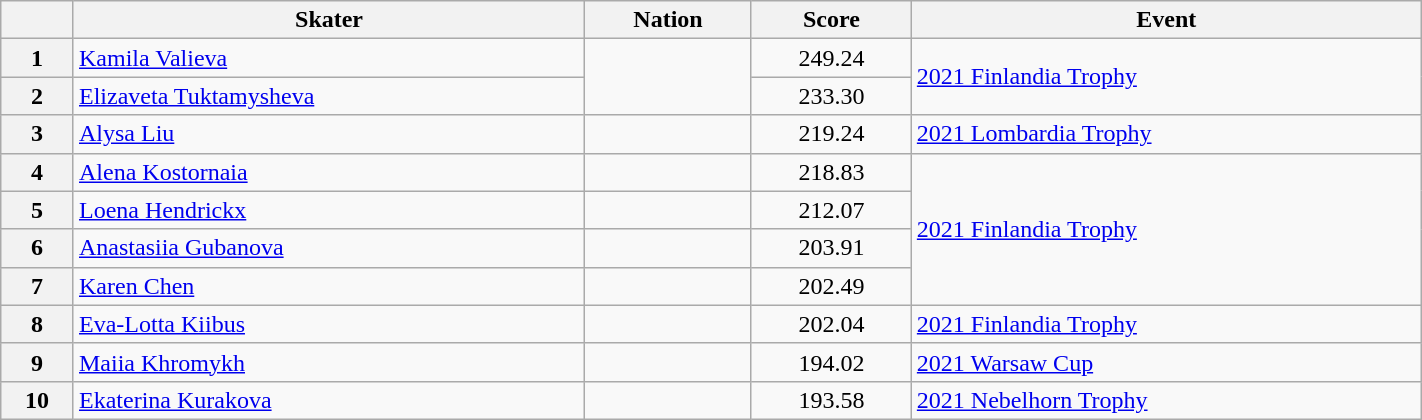<table class="wikitable sortable" style="text-align:left; width:75%">
<tr>
<th scope="col"></th>
<th scope="col">Skater</th>
<th scope="col">Nation</th>
<th scope="col">Score</th>
<th scope="col">Event</th>
</tr>
<tr>
<th scope="row">1</th>
<td><a href='#'>Kamila Valieva</a></td>
<td rowspan="2"></td>
<td style="text-align:center;">249.24</td>
<td rowspan="2"><a href='#'>2021 Finlandia Trophy</a></td>
</tr>
<tr>
<th scope="row">2</th>
<td><a href='#'>Elizaveta Tuktamysheva</a></td>
<td style="text-align:center;">233.30</td>
</tr>
<tr>
<th scope="row">3</th>
<td><a href='#'>Alysa Liu</a></td>
<td></td>
<td style="text-align:center;">219.24</td>
<td><a href='#'>2021 Lombardia Trophy</a></td>
</tr>
<tr>
<th scope="row">4</th>
<td><a href='#'>Alena Kostornaia</a></td>
<td></td>
<td style="text-align:center;">218.83</td>
<td rowspan="4"><a href='#'>2021 Finlandia Trophy</a></td>
</tr>
<tr>
<th scope="row">5</th>
<td><a href='#'>Loena Hendrickx</a></td>
<td></td>
<td style="text-align:center;">212.07</td>
</tr>
<tr>
<th scope="row">6</th>
<td><a href='#'>Anastasiia Gubanova</a></td>
<td></td>
<td style="text-align:center;">203.91</td>
</tr>
<tr>
<th scope="row">7</th>
<td><a href='#'>Karen Chen</a></td>
<td></td>
<td style="text-align:center;">202.49</td>
</tr>
<tr>
<th scope="row">8</th>
<td><a href='#'>Eva-Lotta Kiibus</a></td>
<td></td>
<td style="text-align:center;">202.04</td>
<td><a href='#'>2021 Finlandia Trophy</a></td>
</tr>
<tr>
<th scope="row">9</th>
<td><a href='#'>Maiia Khromykh</a></td>
<td></td>
<td style="text-align:center;">194.02</td>
<td><a href='#'>2021 Warsaw Cup</a></td>
</tr>
<tr>
<th scope="row">10</th>
<td><a href='#'>Ekaterina Kurakova</a></td>
<td></td>
<td style="text-align:center;">193.58</td>
<td><a href='#'>2021 Nebelhorn Trophy</a></td>
</tr>
</table>
